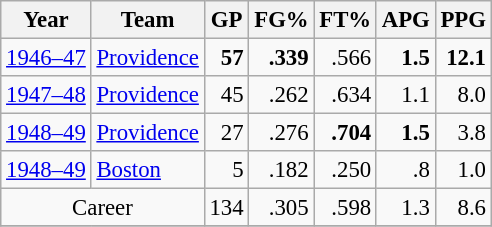<table class="wikitable sortable" style="font-size:95%; text-align:right;">
<tr>
<th>Year</th>
<th>Team</th>
<th>GP</th>
<th>FG%</th>
<th>FT%</th>
<th>APG</th>
<th>PPG</th>
</tr>
<tr>
<td style="text-align:left;"><a href='#'>1946–47</a></td>
<td style="text-align:left;"><a href='#'>Providence</a></td>
<td><strong>57</strong></td>
<td><strong>.339</strong></td>
<td>.566</td>
<td><strong>1.5</strong></td>
<td><strong>12.1</strong></td>
</tr>
<tr>
<td style="text-align:left;"><a href='#'>1947–48</a></td>
<td style="text-align:left;"><a href='#'>Providence</a></td>
<td>45</td>
<td>.262</td>
<td>.634</td>
<td>1.1</td>
<td>8.0</td>
</tr>
<tr>
<td style="text-align:left;"><a href='#'>1948–49</a></td>
<td style="text-align:left;"><a href='#'>Providence</a></td>
<td>27</td>
<td>.276</td>
<td><strong>.704</strong></td>
<td><strong>1.5</strong></td>
<td>3.8</td>
</tr>
<tr>
<td style="text-align:left;"><a href='#'>1948–49</a></td>
<td style="text-align:left;"><a href='#'>Boston</a></td>
<td>5</td>
<td>.182</td>
<td>.250</td>
<td>.8</td>
<td>1.0</td>
</tr>
<tr>
<td style="text-align:center;" colspan="2">Career</td>
<td>134</td>
<td>.305</td>
<td>.598</td>
<td>1.3</td>
<td>8.6</td>
</tr>
<tr>
</tr>
</table>
